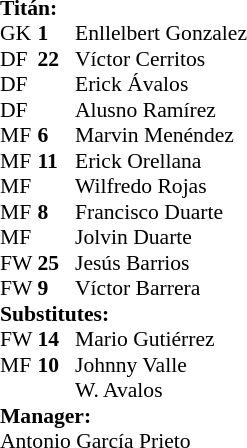<table style="font-size: 90%" cellspacing="0" cellpadding="0" align=right>
<tr>
<td colspan="4"><strong>Titán:</strong></td>
</tr>
<tr>
<th width="25"></th>
<th width="25"></th>
</tr>
<tr>
<td>GK</td>
<td><strong>1</strong></td>
<td> Enllelbert Gonzalez</td>
</tr>
<tr>
<td>DF</td>
<td><strong>22</strong></td>
<td> Víctor Cerritos</td>
<td></td>
</tr>
<tr>
<td>DF</td>
<td><strong></strong></td>
<td> Erick Ávalos</td>
</tr>
<tr>
<td>DF</td>
<td><strong></strong></td>
<td> Alusno Ramírez</td>
</tr>
<tr>
<td>MF</td>
<td><strong>6</strong></td>
<td> Marvin Menéndez</td>
<td></td>
</tr>
<tr>
<td>MF</td>
<td><strong>11</strong></td>
<td> Erick Orellana</td>
<td></td>
</tr>
<tr>
<td>MF</td>
<td><strong></strong></td>
<td> Wilfredo Rojas</td>
</tr>
<tr>
<td>MF</td>
<td><strong>8</strong></td>
<td> Francisco Duarte</td>
<td></td>
</tr>
<tr>
<td>MF</td>
<td><strong></strong></td>
<td> Jolvin Duarte</td>
</tr>
<tr>
<td>FW</td>
<td><strong>25</strong></td>
<td> Jesús Barrios</td>
</tr>
<tr>
<td>FW</td>
<td><strong>9</strong></td>
<td> Víctor Barrera</td>
</tr>
<tr>
<td colspan=3><strong>Substitutes:</strong></td>
</tr>
<tr>
<td>FW</td>
<td><strong>14</strong></td>
<td> Mario Gutiérrez</td>
<td></td>
<td></td>
</tr>
<tr>
<td>MF</td>
<td><strong>10</strong></td>
<td> Johnny Valle</td>
<td></td>
<td></td>
</tr>
<tr>
<td></td>
<td><strong></strong></td>
<td> W. Avalos</td>
<td></td>
<td> </td>
</tr>
<tr>
<td colspan=3><strong>Manager:</strong></td>
</tr>
<tr>
<td colspan=4> Antonio García Prieto</td>
<td></td>
</tr>
</table>
